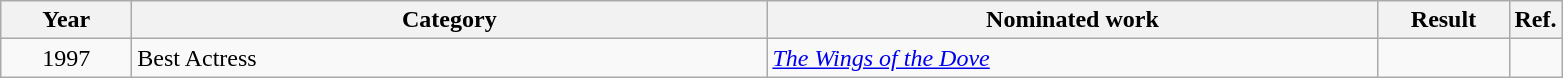<table class=wikitable>
<tr>
<th scope="col" style="width:5em;">Year</th>
<th scope="col" style="width:26em;">Category</th>
<th scope="col" style="width:25em;">Nominated work</th>
<th scope="col" style="width:5em;">Result</th>
<th>Ref.</th>
</tr>
<tr>
<td style="text-align:center;">1997</td>
<td>Best Actress</td>
<td><em><a href='#'>The Wings of the Dove</a></em></td>
<td></td>
<td></td>
</tr>
</table>
